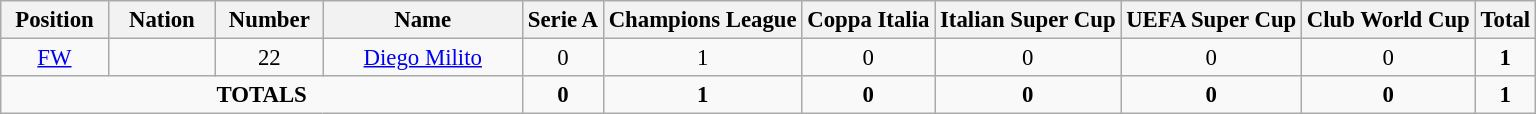<table class="wikitable sortable" style="font-size: 95%; text-align: center;">
<tr>
<th width="7%"><strong>Position</strong></th>
<th width="7%"><strong>Nation</strong></th>
<th width="7%"><strong>Number</strong></th>
<th width="13%"><strong>Name</strong></th>
<th>Serie A</th>
<th>Champions League</th>
<th>Coppa Italia</th>
<th>Italian Super Cup</th>
<th>UEFA Super Cup</th>
<th>Club World Cup</th>
<th>Total</th>
</tr>
<tr>
<td><a href='#'>FW</a></td>
<td></td>
<td>22</td>
<td><a href='#'>Diego Milito</a></td>
<td>0 </td>
<td>1 </td>
<td>0 </td>
<td>0 </td>
<td>0 </td>
<td>0 </td>
<td><strong>1</strong> </td>
</tr>
<tr>
<td colspan="4"><strong>TOTALS</strong></td>
<td><strong>0</strong> </td>
<td><strong>1</strong> </td>
<td><strong>0</strong> </td>
<td><strong>0</strong> </td>
<td><strong>0</strong> </td>
<td><strong>0</strong> </td>
<td><strong>1</strong> </td>
</tr>
</table>
